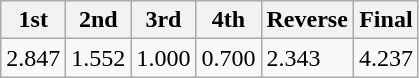<table class="wikitable">
<tr>
<th>1st</th>
<th>2nd</th>
<th>3rd</th>
<th>4th</th>
<th>Reverse</th>
<th>Final</th>
</tr>
<tr>
<td>2.847</td>
<td>1.552</td>
<td>1.000</td>
<td>0.700</td>
<td>2.343</td>
<td>4.237</td>
</tr>
</table>
